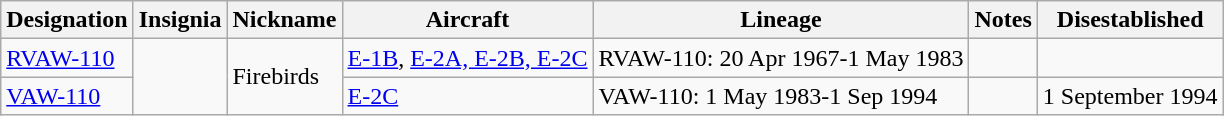<table class="wikitable">
<tr>
<th>Designation</th>
<th>Insignia</th>
<th>Nickname</th>
<th>Aircraft</th>
<th>Lineage</th>
<th>Notes</th>
<th>Disestablished</th>
</tr>
<tr>
<td><a href='#'>RVAW-110</a></td>
<td Rowspan="2"></td>
<td Rowspan="2">Firebirds</td>
<td><a href='#'>E-1B</a>, <a href='#'>E-2A, E-2B, E-2C</a></td>
<td style="white-space: nowrap;">RVAW-110: 20 Apr 1967-1 May 1983</td>
<td></td>
</tr>
<tr>
<td><a href='#'>VAW-110</a></td>
<td><a href='#'>E-2C</a></td>
<td>VAW-110: 1 May 1983-1 Sep 1994</td>
<td></td>
<td>1 September 1994</td>
</tr>
</table>
